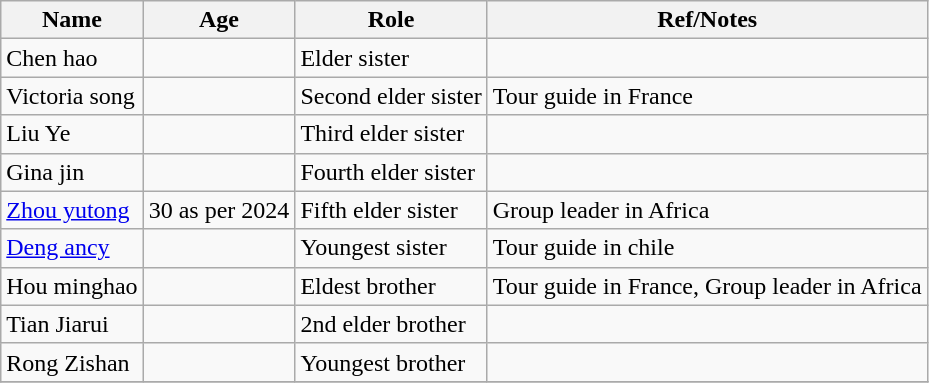<table Class="wikitable">
<tr>
<th>Name</th>
<th>Age</th>
<th>Role</th>
<th>Ref/Notes</th>
</tr>
<tr>
<td>Chen hao</td>
<td></td>
<td>Elder sister</td>
<td></td>
</tr>
<tr>
<td>Victoria song</td>
<td></td>
<td>Second elder sister</td>
<td>Tour guide in France</td>
</tr>
<tr>
<td>Liu Ye</td>
<td></td>
<td>Third elder sister</td>
<td></td>
</tr>
<tr>
<td>Gina jin</td>
<td></td>
<td>Fourth elder sister</td>
<td></td>
</tr>
<tr>
<td><a href='#'>Zhou yutong</a></td>
<td>30 as per 2024</td>
<td>Fifth elder sister</td>
<td>Group leader in Africa</td>
</tr>
<tr>
<td><a href='#'>Deng ancy</a></td>
<td></td>
<td>Youngest sister</td>
<td>Tour guide in chile</td>
</tr>
<tr>
<td>Hou minghao</td>
<td></td>
<td>Eldest brother</td>
<td>Tour guide in France, Group leader in Africa</td>
</tr>
<tr>
<td>Tian Jiarui</td>
<td></td>
<td>2nd elder brother</td>
<td></td>
</tr>
<tr>
<td>Rong Zishan</td>
<td></td>
<td>Youngest brother</td>
<td></td>
</tr>
<tr>
</tr>
</table>
